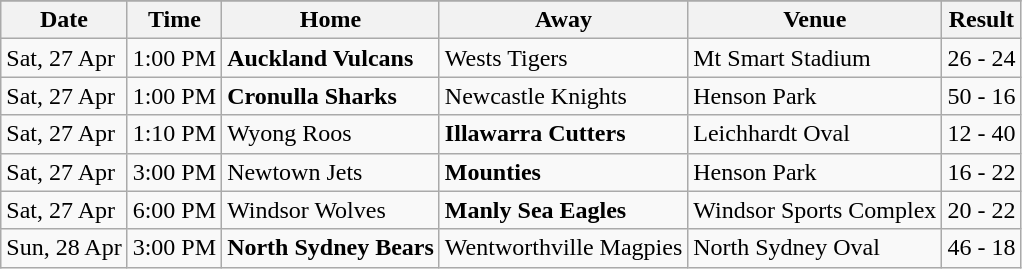<table align="center" class="wikitable">
<tr bgcolor="#FF0033">
</tr>
<tr>
<th>Date</th>
<th>Time</th>
<th>Home</th>
<th>Away</th>
<th>Venue</th>
<th>Result</th>
</tr>
<tr>
<td>Sat, 27 Apr</td>
<td>1:00 PM</td>
<td><strong>Auckland Vulcans</strong></td>
<td>Wests Tigers</td>
<td>Mt Smart Stadium</td>
<td>26 - 24</td>
</tr>
<tr>
<td>Sat, 27 Apr</td>
<td>1:00 PM</td>
<td><strong>Cronulla Sharks</strong></td>
<td>Newcastle Knights</td>
<td>Henson Park</td>
<td>50 - 16</td>
</tr>
<tr>
<td>Sat, 27 Apr</td>
<td>1:10 PM</td>
<td>Wyong Roos</td>
<td><strong>Illawarra Cutters</strong></td>
<td>Leichhardt Oval</td>
<td>12 - 40</td>
</tr>
<tr>
<td>Sat, 27 Apr</td>
<td>3:00 PM</td>
<td>Newtown Jets</td>
<td><strong>Mounties</strong></td>
<td>Henson Park</td>
<td>16 - 22</td>
</tr>
<tr>
<td>Sat, 27 Apr</td>
<td>6:00 PM</td>
<td>Windsor Wolves</td>
<td><strong>Manly Sea Eagles</strong></td>
<td>Windsor Sports Complex</td>
<td>20 - 22</td>
</tr>
<tr>
<td>Sun, 28 Apr</td>
<td>3:00 PM</td>
<td><strong>North Sydney Bears</strong></td>
<td>Wentworthville Magpies</td>
<td>North Sydney Oval</td>
<td>46 - 18</td>
</tr>
</table>
